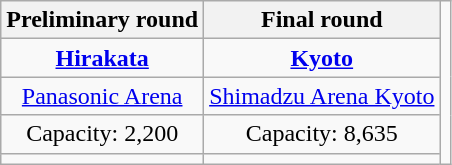<table class="wikitable" style="text-align:center;">
<tr>
<th>Preliminary round</th>
<th>Final round</th>
<td rowspan="5"></td>
</tr>
<tr>
<td><strong><a href='#'>Hirakata</a></strong></td>
<td><strong><a href='#'>Kyoto</a></strong></td>
</tr>
<tr>
<td><a href='#'>Panasonic Arena</a></td>
<td><a href='#'>Shimadzu Arena Kyoto</a></td>
</tr>
<tr>
<td>Capacity: 2,200</td>
<td>Capacity: 8,635</td>
</tr>
<tr>
<td></td>
<td></td>
</tr>
</table>
